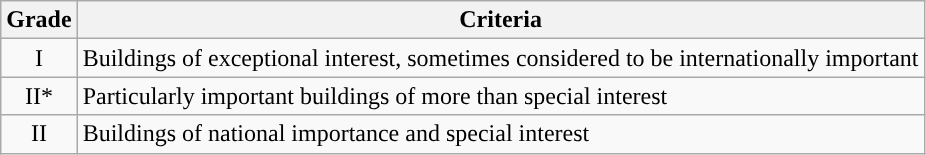<table class="wikitable">
<tr>
<th>Grade</th>
<th>Criteria</th>
</tr>
<tr>
<td align="center" >I</td>
<td>Buildings of exceptional interest, sometimes considered to be internationally important</td>
</tr>
<tr>
<td align="center" >II*</td>
<td>Particularly important buildings of more than special interest</td>
</tr>
<tr>
<td align="center" >II</td>
<td>Buildings of national importance and special interest</td>
</tr>
</table>
